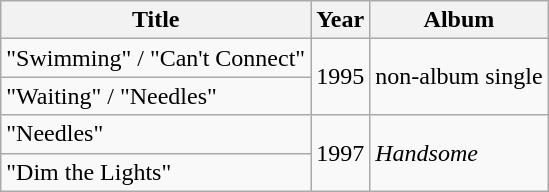<table class="wikitable">
<tr>
<th>Title</th>
<th>Year</th>
<th>Album</th>
</tr>
<tr>
<td>"Swimming" / "Can't Connect"</td>
<td rowspan="2">1995</td>
<td rowspan="2">non-album single</td>
</tr>
<tr>
<td>"Waiting" / "Needles"</td>
</tr>
<tr>
<td>"Needles"</td>
<td rowspan="2">1997</td>
<td rowspan="2"><em>Handsome</em></td>
</tr>
<tr>
<td>"Dim the Lights"</td>
</tr>
</table>
